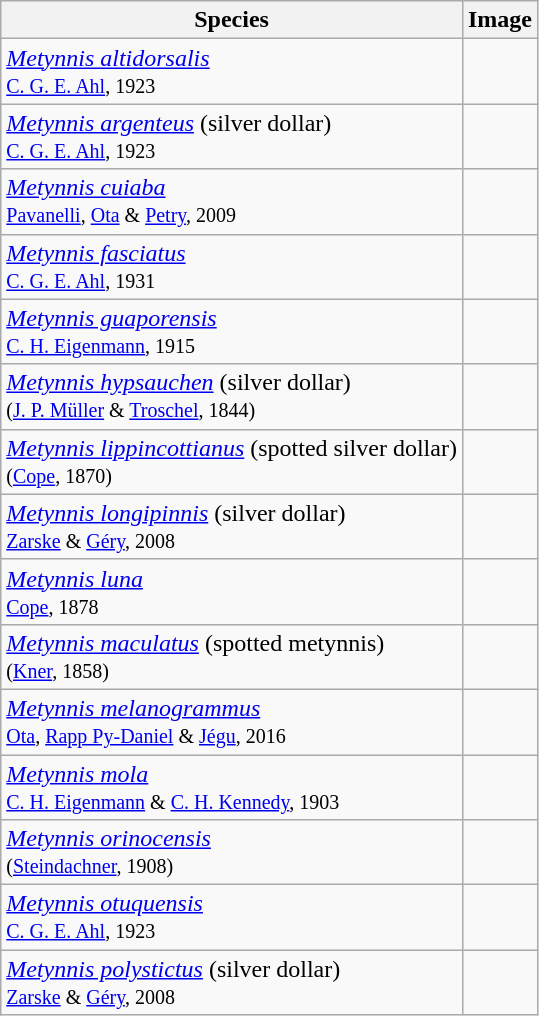<table class="wikitable">
<tr>
<th>Species</th>
<th>Image</th>
</tr>
<tr>
<td><em><a href='#'>Metynnis altidorsalis</a></em><br><small><a href='#'>C. G. E. Ahl</a>, 1923</small></td>
<td></td>
</tr>
<tr>
<td><em><a href='#'>Metynnis argenteus</a></em> (silver dollar)<br><small><a href='#'>C. G. E. Ahl</a>, 1923</small></td>
<td></td>
</tr>
<tr>
<td><em><a href='#'>Metynnis cuiaba</a></em><br><small><a href='#'>Pavanelli</a>, <a href='#'>Ota</a> & <a href='#'>Petry</a>, 2009</small></td>
<td></td>
</tr>
<tr>
<td><em><a href='#'>Metynnis fasciatus</a></em><br><small><a href='#'>C. G. E. Ahl</a>, 1931</small></td>
<td></td>
</tr>
<tr>
<td><em><a href='#'>Metynnis guaporensis</a></em><br><small><a href='#'>C. H. Eigenmann</a>, 1915</small></td>
<td></td>
</tr>
<tr>
<td><em><a href='#'>Metynnis hypsauchen</a></em> (silver dollar)<br><small>(<a href='#'>J. P. Müller</a> & <a href='#'>Troschel</a>, 1844)</small></td>
<td></td>
</tr>
<tr>
<td><em><a href='#'>Metynnis lippincottianus</a></em> (spotted silver dollar)<br><small>(<a href='#'>Cope</a>, 1870)</small></td>
<td></td>
</tr>
<tr>
<td><em><a href='#'>Metynnis longipinnis</a></em> (silver dollar)<br><small><a href='#'>Zarske</a> & <a href='#'>Géry</a>, 2008</small></td>
<td></td>
</tr>
<tr>
<td><em><a href='#'>Metynnis luna</a></em><br><small><a href='#'>Cope</a>, 1878</small></td>
<td></td>
</tr>
<tr>
<td><em><a href='#'>Metynnis maculatus</a></em> (spotted metynnis)<br><small>(<a href='#'>Kner</a>, 1858)</small></td>
<td></td>
</tr>
<tr>
<td><em><a href='#'>Metynnis melanogrammus</a></em><br><small><a href='#'>Ota</a>, <a href='#'>Rapp Py-Daniel</a> & <a href='#'>Jégu</a>, 2016</small></td>
<td></td>
</tr>
<tr>
<td><em><a href='#'>Metynnis mola</a></em><br><small><a href='#'>C. H. Eigenmann</a> & <a href='#'>C. H. Kennedy</a>, 1903</small></td>
<td></td>
</tr>
<tr>
<td><em><a href='#'>Metynnis orinocensis</a></em><br><small>(<a href='#'>Steindachner</a>, 1908)</small></td>
<td></td>
</tr>
<tr>
<td><em><a href='#'>Metynnis otuquensis</a></em><br><small><a href='#'>C. G. E. Ahl</a>, 1923</small></td>
<td></td>
</tr>
<tr>
<td><em><a href='#'>Metynnis polystictus</a></em> (silver dollar)<br><small><a href='#'>Zarske</a> & <a href='#'>Géry</a>, 2008</small></td>
<td></td>
</tr>
</table>
